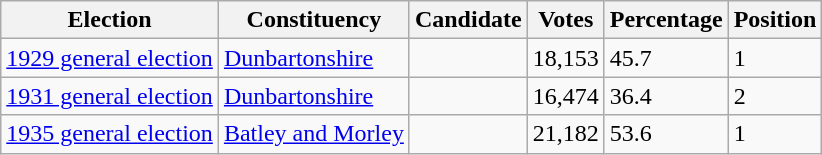<table class="wikitable sortable">
<tr>
<th>Election</th>
<th>Constituency</th>
<th>Candidate</th>
<th>Votes</th>
<th>Percentage</th>
<th>Position</th>
</tr>
<tr>
<td><a href='#'>1929 general election</a></td>
<td><a href='#'>Dunbartonshire</a></td>
<td></td>
<td>18,153</td>
<td>45.7</td>
<td>1</td>
</tr>
<tr>
<td><a href='#'>1931 general election</a></td>
<td><a href='#'>Dunbartonshire</a></td>
<td></td>
<td>16,474</td>
<td>36.4</td>
<td>2</td>
</tr>
<tr>
<td><a href='#'>1935 general election</a></td>
<td><a href='#'>Batley and Morley</a></td>
<td></td>
<td>21,182</td>
<td>53.6</td>
<td>1</td>
</tr>
</table>
